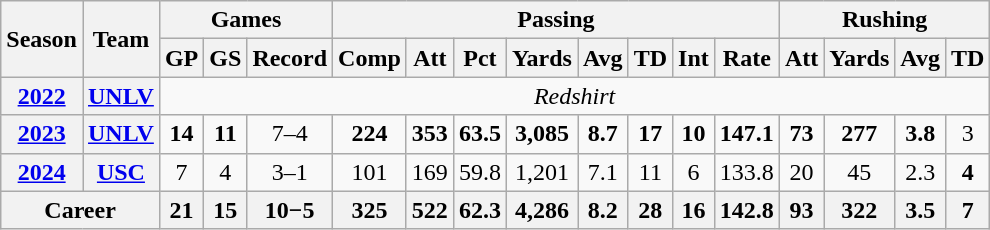<table class="wikitable" style="text-align:center;">
<tr>
<th rowspan="2">Season</th>
<th rowspan="2">Team</th>
<th colspan="3">Games</th>
<th colspan="8">Passing</th>
<th colspan="5">Rushing</th>
</tr>
<tr>
<th>GP</th>
<th>GS</th>
<th>Record</th>
<th>Comp</th>
<th>Att</th>
<th>Pct</th>
<th>Yards</th>
<th>Avg</th>
<th>TD</th>
<th>Int</th>
<th>Rate</th>
<th>Att</th>
<th>Yards</th>
<th>Avg</th>
<th>TD</th>
</tr>
<tr>
<th><a href='#'>2022</a></th>
<th><a href='#'>UNLV</a></th>
<td colspan="15"><em>Redshirt </em></td>
</tr>
<tr>
<th><a href='#'>2023</a></th>
<th><a href='#'>UNLV</a></th>
<td><strong>14</strong></td>
<td><strong>11</strong></td>
<td>7–4</td>
<td><strong>224</strong></td>
<td><strong>353</strong></td>
<td><strong>63.5</strong></td>
<td><strong>3,085</strong></td>
<td><strong>8.7</strong></td>
<td><strong>17</strong></td>
<td><strong>10</strong></td>
<td><strong>147.1</strong></td>
<td><strong>73</strong></td>
<td><strong>277</strong></td>
<td><strong>3.8</strong></td>
<td>3</td>
</tr>
<tr>
<th><a href='#'>2024</a></th>
<th><a href='#'>USC</a></th>
<td>7</td>
<td>4</td>
<td>3–1</td>
<td>101</td>
<td>169</td>
<td>59.8</td>
<td>1,201</td>
<td>7.1</td>
<td>11</td>
<td>6</td>
<td>133.8</td>
<td>20</td>
<td>45</td>
<td>2.3</td>
<td><strong>4</strong></td>
</tr>
<tr>
<th colspan="2">Career</th>
<th>21</th>
<th>15</th>
<th>10−5</th>
<th>325</th>
<th>522</th>
<th>62.3</th>
<th>4,286</th>
<th>8.2</th>
<th>28</th>
<th>16</th>
<th>142.8</th>
<th>93</th>
<th>322</th>
<th>3.5</th>
<th>7</th>
</tr>
</table>
